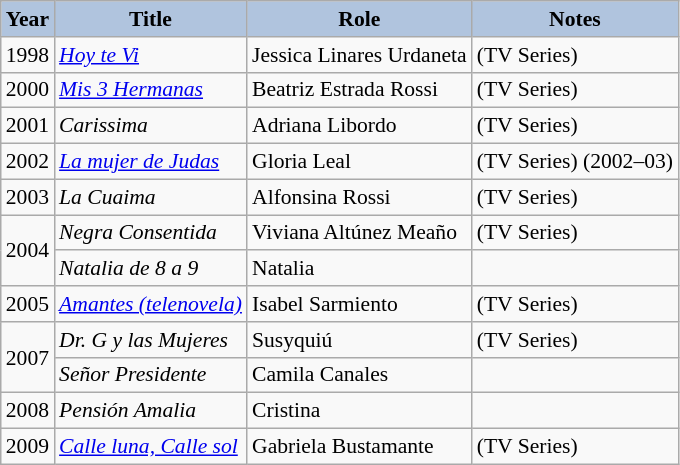<table class="wikitable" style="font-size:90%;">
<tr>
<th style="background:#B0C4DE;">Year</th>
<th style="background:#B0C4DE;">Title</th>
<th style="background:#B0C4DE;">Role</th>
<th style="background:#B0C4DE;">Notes</th>
</tr>
<tr>
<td>1998</td>
<td><em><a href='#'>Hoy te Vi</a></em></td>
<td>Jessica Linares Urdaneta</td>
<td>(TV Series)</td>
</tr>
<tr>
<td>2000</td>
<td><em><a href='#'>Mis 3 Hermanas</a></em></td>
<td>Beatriz Estrada Rossi</td>
<td>(TV Series)</td>
</tr>
<tr>
<td>2001</td>
<td><em>Carissima</em></td>
<td>Adriana Libordo</td>
<td>(TV Series)</td>
</tr>
<tr>
<td>2002</td>
<td><em><a href='#'>La mujer de Judas</a></em></td>
<td>Gloria Leal</td>
<td>(TV Series) (2002–03)</td>
</tr>
<tr>
<td>2003</td>
<td><em>La Cuaima</em></td>
<td>Alfonsina Rossi</td>
<td>(TV Series)</td>
</tr>
<tr>
<td rowspan="2">2004</td>
<td><em>Negra Consentida</em></td>
<td>Viviana Altúnez Meaño</td>
<td>(TV Series)</td>
</tr>
<tr>
<td><em>Natalia de 8 a 9</em></td>
<td>Natalia</td>
<td></td>
</tr>
<tr>
<td>2005</td>
<td><em><a href='#'>Amantes (telenovela)</a></em></td>
<td>Isabel Sarmiento</td>
<td>(TV Series)</td>
</tr>
<tr>
<td rowspan="2">2007</td>
<td><em>Dr. G y las Mujeres</em></td>
<td>Susyquiú</td>
<td>(TV Series)</td>
</tr>
<tr>
<td><em>Señor Presidente</em></td>
<td>Camila Canales</td>
<td></td>
</tr>
<tr>
<td>2008</td>
<td><em>Pensión Amalia</em></td>
<td>Cristina</td>
<td></td>
</tr>
<tr>
<td>2009</td>
<td><em><a href='#'>Calle luna, Calle sol</a></em></td>
<td>Gabriela Bustamante</td>
<td>(TV Series)</td>
</tr>
</table>
